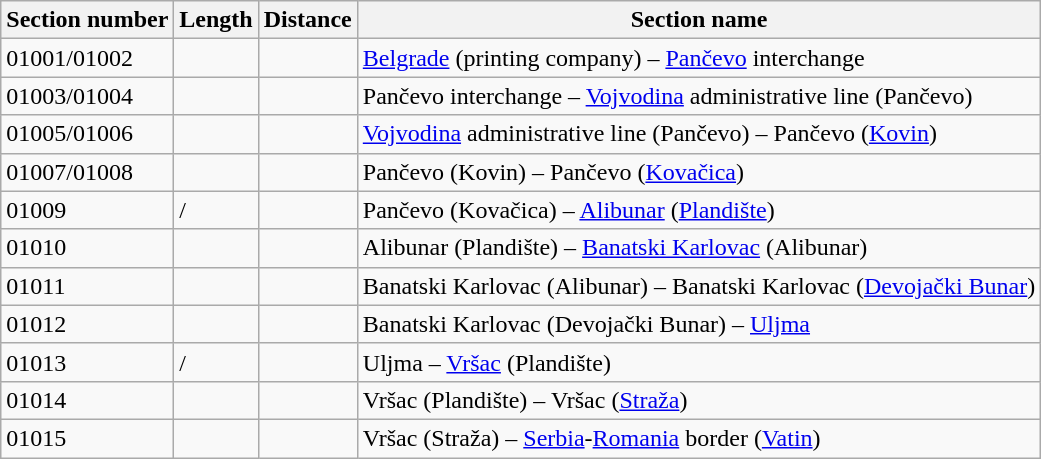<table class="wikitable">
<tr>
<th>Section number</th>
<th>Length</th>
<th>Distance</th>
<th>Section name</th>
</tr>
<tr>
<td>01001/01002</td>
<td></td>
<td></td>
<td><a href='#'>Belgrade</a> (printing company) – <a href='#'>Pančevo</a> interchange</td>
</tr>
<tr>
<td>01003/01004</td>
<td></td>
<td></td>
<td>Pančevo interchange – <a href='#'>Vojvodina</a> administrative line (Pančevo)</td>
</tr>
<tr>
<td>01005/01006</td>
<td></td>
<td></td>
<td><a href='#'>Vojvodina</a> administrative line (Pančevo) – Pančevo (<a href='#'>Kovin</a>)</td>
</tr>
<tr>
<td>01007/01008</td>
<td></td>
<td></td>
<td>Pančevo (Kovin) – Pančevo (<a href='#'>Kovačica</a>)</td>
</tr>
<tr>
<td>01009</td>
<td>/</td>
<td></td>
<td>Pančevo (Kovačica) – <a href='#'>Alibunar</a> (<a href='#'>Plandište</a>)</td>
</tr>
<tr>
<td>01010</td>
<td></td>
<td></td>
<td>Alibunar (Plandište) – <a href='#'>Banatski Karlovac</a> (Alibunar)</td>
</tr>
<tr>
<td>01011</td>
<td></td>
<td></td>
<td>Banatski Karlovac (Alibunar) – Banatski Karlovac (<a href='#'>Devojački Bunar</a>)</td>
</tr>
<tr>
<td>01012</td>
<td></td>
<td></td>
<td>Banatski Karlovac (Devojački Bunar) – <a href='#'>Uljma</a></td>
</tr>
<tr>
<td>01013</td>
<td>/</td>
<td></td>
<td>Uljma – <a href='#'>Vršac</a> (Plandište)</td>
</tr>
<tr>
<td>01014</td>
<td></td>
<td></td>
<td>Vršac (Plandište) – Vršac (<a href='#'>Straža</a>)</td>
</tr>
<tr>
<td>01015</td>
<td></td>
<td></td>
<td>Vršac (Straža) – <a href='#'>Serbia</a>-<a href='#'>Romania</a> border (<a href='#'>Vatin</a>)</td>
</tr>
</table>
